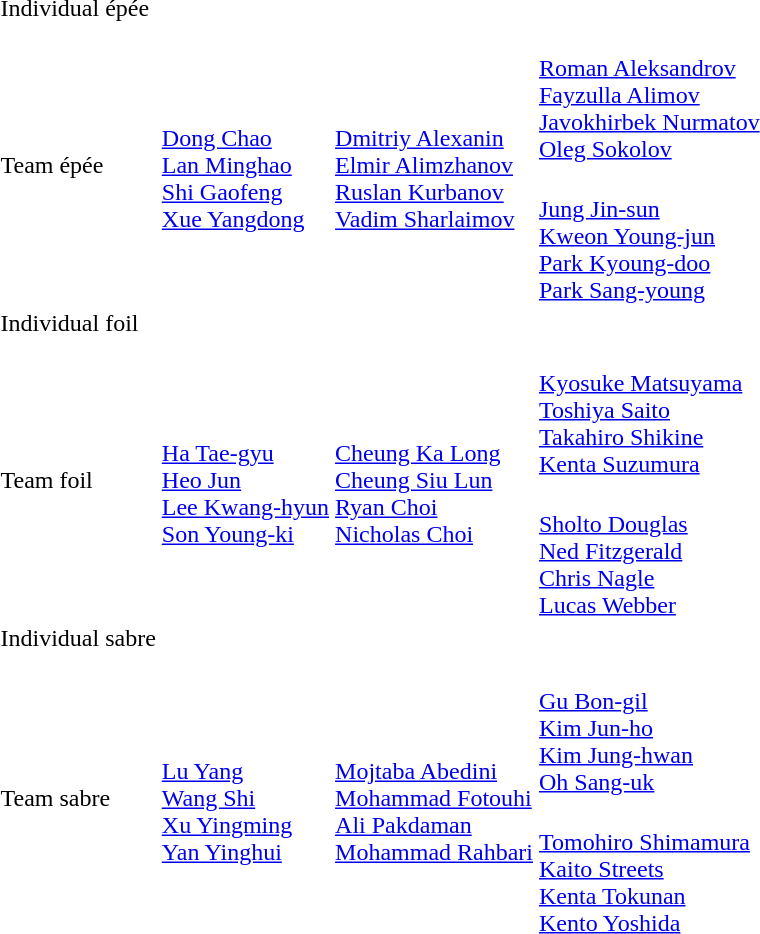<table>
<tr>
<td rowspan=2>Individual épée</td>
<td rowspan=2></td>
<td rowspan=2></td>
<td></td>
</tr>
<tr>
<td></td>
</tr>
<tr>
<td rowspan=2>Team épée</td>
<td rowspan=2><br><a href='#'>Dong Chao</a><br><a href='#'>Lan Minghao</a><br><a href='#'>Shi Gaofeng</a><br><a href='#'>Xue Yangdong</a></td>
<td rowspan=2><br><a href='#'>Dmitriy Alexanin</a><br><a href='#'>Elmir Alimzhanov</a><br><a href='#'>Ruslan Kurbanov</a><br><a href='#'>Vadim Sharlaimov</a></td>
<td><br><a href='#'>Roman Aleksandrov</a><br><a href='#'>Fayzulla Alimov</a><br><a href='#'>Javokhirbek Nurmatov</a><br><a href='#'>Oleg Sokolov</a></td>
</tr>
<tr>
<td><br><a href='#'>Jung Jin-sun</a><br><a href='#'>Kweon Young-jun</a><br><a href='#'>Park Kyoung-doo</a><br><a href='#'>Park Sang-young</a></td>
</tr>
<tr>
<td rowspan=2>Individual foil</td>
<td rowspan=2></td>
<td rowspan=2></td>
<td></td>
</tr>
<tr>
<td></td>
</tr>
<tr>
<td rowspan=2>Team foil</td>
<td rowspan=2><br><a href='#'>Ha Tae-gyu</a><br><a href='#'>Heo Jun</a><br><a href='#'>Lee Kwang-hyun</a><br><a href='#'>Son Young-ki</a></td>
<td rowspan=2><br><a href='#'>Cheung Ka Long</a><br><a href='#'>Cheung Siu Lun</a><br><a href='#'>Ryan Choi</a><br><a href='#'>Nicholas Choi</a></td>
<td><br><a href='#'>Kyosuke Matsuyama</a><br><a href='#'>Toshiya Saito</a><br><a href='#'>Takahiro Shikine</a><br><a href='#'>Kenta Suzumura</a></td>
</tr>
<tr>
<td><br><a href='#'>Sholto Douglas</a><br><a href='#'>Ned Fitzgerald</a><br><a href='#'>Chris Nagle</a><br><a href='#'>Lucas Webber</a></td>
</tr>
<tr>
<td rowspan=2>Individual sabre</td>
<td rowspan=2></td>
<td rowspan=2></td>
<td></td>
</tr>
<tr>
<td></td>
</tr>
<tr>
</tr>
<tr>
<td rowspan=2>Team sabre</td>
<td rowspan=2><br><a href='#'>Lu Yang</a><br><a href='#'>Wang Shi</a><br><a href='#'>Xu Yingming</a><br><a href='#'>Yan Yinghui</a></td>
<td rowspan=2><br><a href='#'>Mojtaba Abedini</a><br><a href='#'>Mohammad Fotouhi</a><br><a href='#'>Ali Pakdaman</a><br><a href='#'>Mohammad Rahbari</a></td>
<td><br><a href='#'>Gu Bon-gil</a><br><a href='#'>Kim Jun-ho</a><br><a href='#'>Kim Jung-hwan</a><br><a href='#'>Oh Sang-uk</a></td>
</tr>
<tr>
<td><br><a href='#'>Tomohiro Shimamura</a><br><a href='#'>Kaito Streets</a><br><a href='#'>Kenta Tokunan</a><br><a href='#'>Kento Yoshida</a></td>
</tr>
</table>
